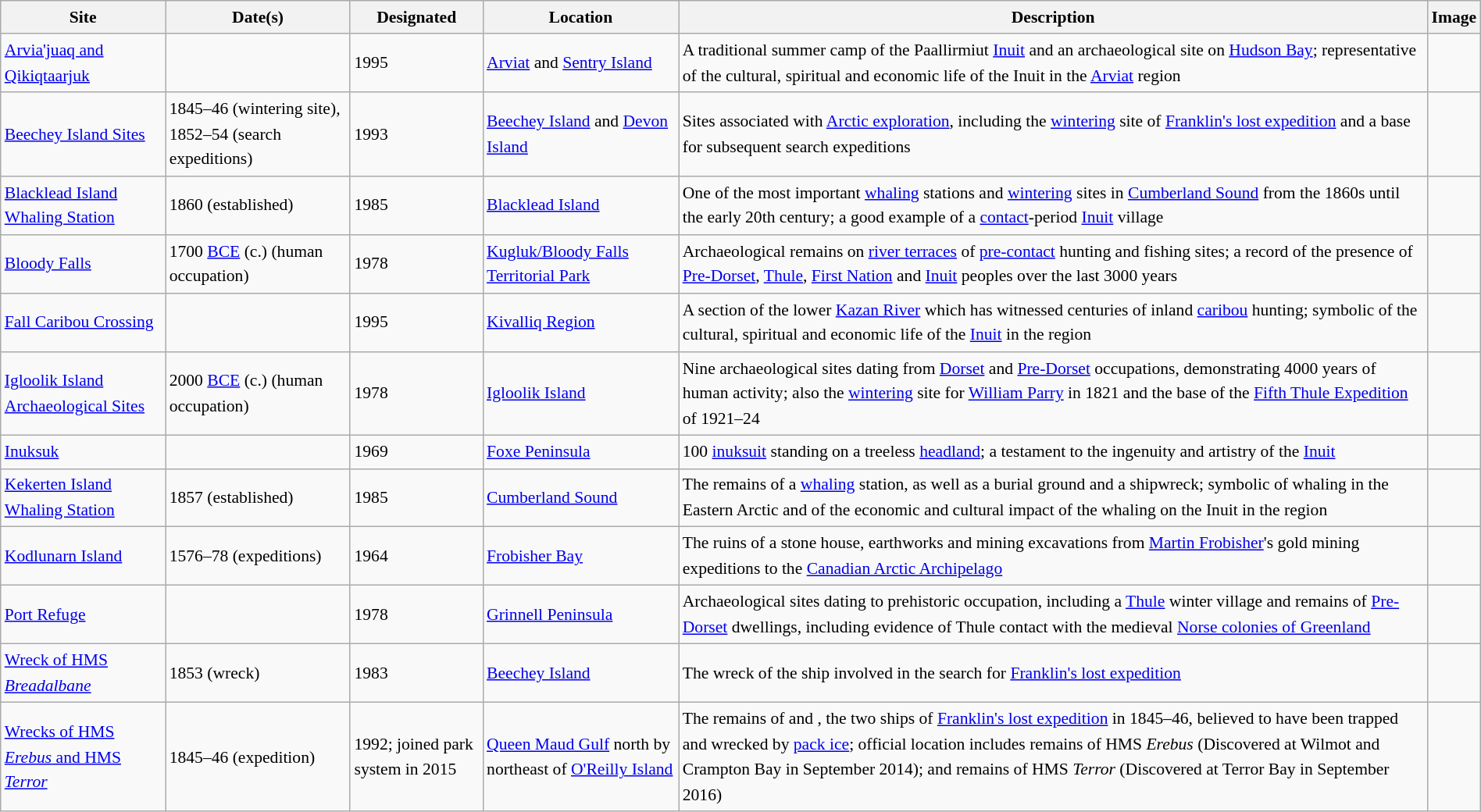<table class="wikitable sortable" style="font-size:90%;width:100%;line-height:150%;">
<tr>
<th style="width="21%">Site</th>
<th style="width="14%">Date(s)</th>
<th style="width="9%">Designated</th>
<th style="width="13%">Location</th>
<th style="width="36%" class="unsortable">Description</th>
<th style="width="7%" class="unsortable">Image</th>
</tr>
<tr>
<td><a href='#'>Arvia'juaq and Qikiqtaarjuk</a></td>
<td></td>
<td>1995</td>
<td><a href='#'>Arviat</a> and <a href='#'>Sentry Island</a><br></td>
<td>A traditional summer camp of the Paallirmiut <a href='#'>Inuit</a> and an archaeological site on <a href='#'>Hudson Bay</a>; representative of the cultural, spiritual and economic life of the Inuit in the <a href='#'>Arviat</a> region</td>
<td></td>
</tr>
<tr>
<td><a href='#'>Beechey Island Sites</a></td>
<td>1845–46 (wintering site), 1852–54 (search expeditions)</td>
<td>1993</td>
<td><a href='#'>Beechey Island</a> and <a href='#'>Devon Island</a><br></td>
<td>Sites associated with <a href='#'>Arctic exploration</a>, including the <a href='#'>wintering</a> site of <a href='#'>Franklin's lost expedition</a> and a base for subsequent search expeditions</td>
<td></td>
</tr>
<tr>
<td><a href='#'>Blacklead Island Whaling Station</a></td>
<td>1860 (established)</td>
<td>1985</td>
<td><a href='#'>Blacklead Island</a><br></td>
<td>One of the most important <a href='#'>whaling</a> stations and <a href='#'>wintering</a> sites in <a href='#'>Cumberland Sound</a> from the 1860s until the early 20th century; a good example of a <a href='#'>contact</a>-period <a href='#'>Inuit</a> village</td>
<td></td>
</tr>
<tr>
<td><a href='#'>Bloody Falls</a></td>
<td>1700 <a href='#'>BCE</a> (c.) (human occupation)</td>
<td>1978</td>
<td><a href='#'>Kugluk/Bloody Falls Territorial Park</a><br></td>
<td>Archaeological remains on <a href='#'>river terraces</a> of <a href='#'>pre-contact</a> hunting and fishing sites; a record of the presence of <a href='#'>Pre-Dorset</a>, <a href='#'>Thule</a>, <a href='#'>First Nation</a> and <a href='#'>Inuit</a> peoples over the last 3000 years</td>
<td></td>
</tr>
<tr>
<td><a href='#'>Fall Caribou Crossing</a></td>
<td></td>
<td>1995</td>
<td><a href='#'>Kivalliq Region</a><br></td>
<td>A section of the lower <a href='#'>Kazan River</a> which has witnessed centuries of inland <a href='#'>caribou</a> hunting; symbolic of the cultural, spiritual and economic life of the <a href='#'>Inuit</a> in the region</td>
<td></td>
</tr>
<tr>
<td><a href='#'>Igloolik Island Archaeological Sites</a></td>
<td>2000 <a href='#'>BCE</a> (c.) (human occupation)</td>
<td>1978</td>
<td><a href='#'>Igloolik Island</a><br></td>
<td>Nine archaeological sites dating from <a href='#'>Dorset</a> and <a href='#'>Pre-Dorset</a> occupations, demonstrating 4000 years of human activity; also the <a href='#'>wintering</a> site for <a href='#'>William Parry</a> in 1821 and the base of the <a href='#'>Fifth Thule Expedition</a> of 1921–24</td>
<td></td>
</tr>
<tr>
<td><a href='#'>Inuksuk</a></td>
<td></td>
<td>1969</td>
<td><a href='#'>Foxe Peninsula</a><br></td>
<td>100 <a href='#'>inuksuit</a> standing on a treeless <a href='#'>headland</a>; a testament to the ingenuity and artistry of the <a href='#'>Inuit</a></td>
<td></td>
</tr>
<tr>
<td><a href='#'>Kekerten Island Whaling Station</a></td>
<td>1857 (established)</td>
<td>1985</td>
<td><a href='#'>Cumberland Sound</a><br></td>
<td>The remains of a <a href='#'>whaling</a> station, as well as a burial ground and a shipwreck; symbolic of whaling in the Eastern Arctic and of the economic and cultural impact of the whaling on the Inuit in the region</td>
<td></td>
</tr>
<tr>
<td><a href='#'>Kodlunarn Island</a></td>
<td>1576–78 (expeditions)</td>
<td>1964</td>
<td><a href='#'>Frobisher Bay</a><br></td>
<td>The ruins of a stone house, earthworks and mining excavations from <a href='#'>Martin Frobisher</a>'s gold mining expeditions to the <a href='#'>Canadian Arctic Archipelago</a></td>
<td></td>
</tr>
<tr>
<td><a href='#'>Port Refuge</a></td>
<td></td>
<td>1978</td>
<td><a href='#'>Grinnell Peninsula</a><br></td>
<td>Archaeological sites dating to prehistoric occupation, including a <a href='#'>Thule</a> winter village and remains of <a href='#'>Pre-Dorset</a> dwellings, including evidence of Thule contact with the medieval <a href='#'>Norse colonies of Greenland</a></td>
<td></td>
</tr>
<tr>
<td><a href='#'>Wreck of HMS <em>Breadalbane</em></a></td>
<td>1853 (wreck)</td>
<td>1983</td>
<td><a href='#'>Beechey Island</a><br></td>
<td>The wreck of the ship involved in the search for <a href='#'>Franklin's lost expedition</a></td>
<td></td>
</tr>
<tr>
<td><a href='#'>Wrecks of HMS <em>Erebus</em> and HMS <em>Terror</em></a></td>
<td>1845–46 (expedition)</td>
<td>1992; joined park system in 2015</td>
<td><a href='#'>Queen Maud Gulf</a> north by northeast of <a href='#'>O'Reilly Island</a><br></td>
<td>The remains of  and , the two ships of <a href='#'>Franklin's lost expedition</a> in 1845–46, believed to have been trapped and wrecked by <a href='#'>pack ice</a>; official location includes remains of HMS <em>Erebus</em> (Discovered at Wilmot and Crampton Bay in September 2014); and remains of HMS <em>Terror</em> (Discovered at Terror Bay in September 2016)</td>
<td></td>
</tr>
</table>
